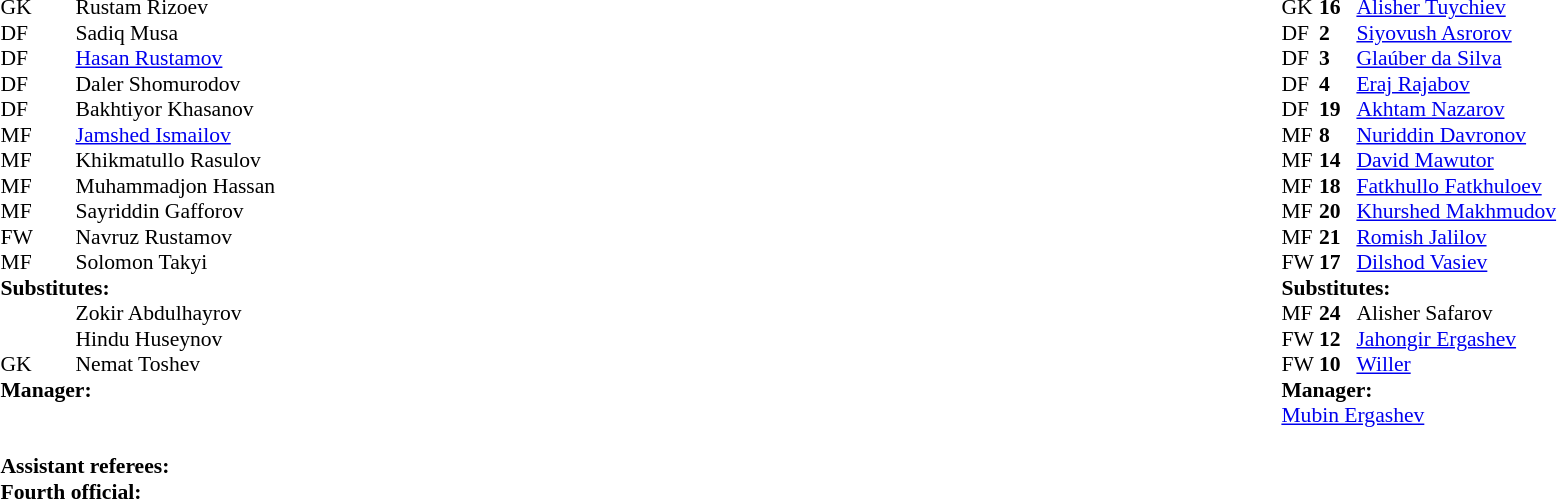<table width="100%">
<tr>
<td valign="top" width="50%"><br><table style="font-size: 90%" cellspacing="0" cellpadding="0">
<tr>
<td colspan="4"></td>
</tr>
<tr>
<th width=25></th>
<th width=25></th>
</tr>
<tr>
<td>GK</td>
<td><strong> </strong></td>
<td> Rustam Rizoev</td>
<td></td>
<td></td>
</tr>
<tr>
<td>DF</td>
<td><strong> </strong></td>
<td> Sadiq Musa</td>
<td></td>
<td></td>
</tr>
<tr>
<td>DF</td>
<td><strong> </strong></td>
<td> <a href='#'>Hasan Rustamov</a></td>
<td></td>
<td></td>
</tr>
<tr>
<td>DF</td>
<td><strong> </strong></td>
<td> Daler Shomurodov</td>
<td></td>
<td></td>
</tr>
<tr>
<td>DF</td>
<td><strong> </strong></td>
<td> Bakhtiyor Khasanov</td>
<td></td>
<td></td>
</tr>
<tr>
<td>MF</td>
<td><strong> </strong></td>
<td> <a href='#'>Jamshed Ismailov</a></td>
<td></td>
<td></td>
</tr>
<tr>
<td>MF</td>
<td><strong> </strong></td>
<td> Khikmatullo Rasulov</td>
<td></td>
<td></td>
</tr>
<tr>
<td>MF</td>
<td><strong> </strong></td>
<td> Muhammadjon Hassan</td>
<td></td>
<td></td>
</tr>
<tr>
<td>MF</td>
<td><strong> </strong></td>
<td> Sayriddin Gafforov</td>
<td></td>
<td></td>
</tr>
<tr>
<td>FW</td>
<td><strong> </strong></td>
<td> Navruz Rustamov</td>
<td></td>
<td></td>
</tr>
<tr>
<td>MF</td>
<td><strong> </strong></td>
<td> Solomon Takyi</td>
<td></td>
<td></td>
</tr>
<tr>
<td colspan=3><strong>Substitutes:</strong></td>
</tr>
<tr>
<td></td>
<td><strong> </strong></td>
<td> Zokir Abdulhayrov</td>
<td></td>
<td></td>
</tr>
<tr>
<td></td>
<td><strong> </strong></td>
<td> Hindu Huseynov</td>
<td></td>
<td></td>
</tr>
<tr>
<td>GK</td>
<td><strong> </strong></td>
<td> Nemat Toshev</td>
<td></td>
<td></td>
</tr>
<tr>
<td colspan=3><strong>Manager:</strong></td>
</tr>
<tr>
<td colspan=4><br><br><strong>Assistant referees:</strong>
<br><strong>Fourth official:</strong></td>
</tr>
</table>
</td>
<td valign="top"></td>
<td valign="top" width="50%"><br><table style="font-size: 90%" cellspacing="0" cellpadding="0" align=center>
<tr>
<td colspan="4"></td>
</tr>
<tr>
<th width=25></th>
<th width=25></th>
</tr>
<tr>
<td>GK</td>
<td><strong>16</strong></td>
<td> <a href='#'>Alisher Tuychiev</a></td>
<td></td>
<td></td>
</tr>
<tr>
<td>DF</td>
<td><strong>2</strong></td>
<td> <a href='#'>Siyovush Asrorov</a></td>
<td></td>
</tr>
<tr>
<td>DF</td>
<td><strong>3</strong></td>
<td> <a href='#'>Glaúber da Silva</a></td>
<td></td>
<td></td>
</tr>
<tr>
<td>DF</td>
<td><strong>4</strong></td>
<td> <a href='#'>Eraj Rajabov</a></td>
<td></td>
<td></td>
</tr>
<tr>
<td>DF</td>
<td><strong>19</strong></td>
<td> <a href='#'>Akhtam Nazarov</a></td>
<td></td>
<td></td>
</tr>
<tr>
<td>MF</td>
<td><strong>8</strong></td>
<td> <a href='#'>Nuriddin Davronov</a></td>
<td></td>
<td></td>
</tr>
<tr>
<td>MF</td>
<td><strong>14</strong></td>
<td> <a href='#'>David Mawutor</a></td>
<td></td>
<td></td>
</tr>
<tr>
<td>MF</td>
<td><strong>18</strong></td>
<td> <a href='#'>Fatkhullo Fatkhuloev</a></td>
<td></td>
<td></td>
</tr>
<tr>
<td>MF</td>
<td><strong>20</strong></td>
<td> <a href='#'>Khurshed Makhmudov</a></td>
<td></td>
<td></td>
</tr>
<tr>
<td>MF</td>
<td><strong>21</strong></td>
<td> <a href='#'>Romish Jalilov</a></td>
<td></td>
<td></td>
</tr>
<tr>
<td>FW</td>
<td><strong>17</strong></td>
<td> <a href='#'>Dilshod Vasiev</a></td>
<td></td>
<td></td>
</tr>
<tr>
<td colspan=3><strong>Substitutes:</strong></td>
</tr>
<tr>
<td>MF</td>
<td><strong>24</strong></td>
<td> Alisher Safarov</td>
<td></td>
<td></td>
</tr>
<tr>
<td>FW</td>
<td><strong>12</strong></td>
<td> <a href='#'>Jahongir Ergashev</a></td>
<td></td>
<td></td>
</tr>
<tr>
<td>FW</td>
<td><strong>10</strong></td>
<td> <a href='#'>Willer</a></td>
<td></td>
<td></td>
</tr>
<tr>
<td colspan=3><strong>Manager:</strong></td>
</tr>
<tr>
<td colspan=4> <a href='#'>Mubin Ergashev</a></td>
</tr>
<tr>
</tr>
</table>
</td>
</tr>
</table>
